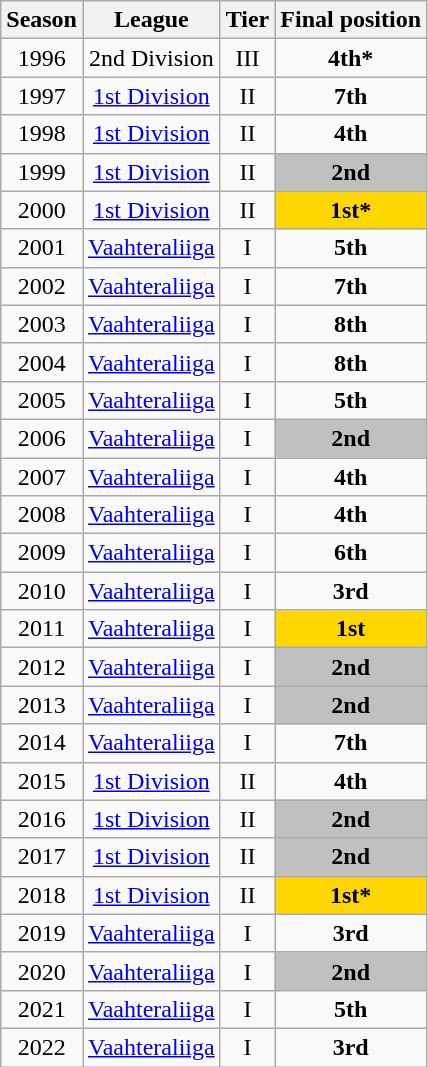<table class="wikitable" style="text-align:center">
<tr>
<th>Season</th>
<th>League</th>
<th>Tier</th>
<th>Final position</th>
</tr>
<tr>
<td>1996</td>
<td>2nd Division</td>
<td>III</td>
<td><strong>4th*</strong></td>
</tr>
<tr>
<td>1997</td>
<td><a href='#'>1st Division</a></td>
<td>II</td>
<td><strong>7th</strong></td>
</tr>
<tr>
<td>1998</td>
<td><a href='#'>1st Division</a></td>
<td>II</td>
<td><strong>4th</strong></td>
</tr>
<tr>
<td>1999</td>
<td><a href='#'>1st Division</a></td>
<td>II</td>
<td style="background:silver"><strong>2nd</strong></td>
</tr>
<tr>
<td>2000</td>
<td><a href='#'>1st Division</a></td>
<td>II</td>
<td style="background:gold"><strong>1st*</strong></td>
</tr>
<tr>
<td>2001</td>
<td><a href='#'>Vaahteraliiga</a></td>
<td>I</td>
<td><strong>5th</strong></td>
</tr>
<tr>
<td>2002</td>
<td><a href='#'>Vaahteraliiga</a></td>
<td>I</td>
<td><strong>7th</strong></td>
</tr>
<tr>
<td>2003</td>
<td><a href='#'>Vaahteraliiga</a></td>
<td>I</td>
<td><strong>8th</strong></td>
</tr>
<tr>
<td>2004</td>
<td><a href='#'>Vaahteraliiga</a></td>
<td>I</td>
<td><strong>8th</strong></td>
</tr>
<tr>
<td>2005</td>
<td><a href='#'>Vaahteraliiga</a></td>
<td>I</td>
<td><strong>5th</strong></td>
</tr>
<tr>
<td>2006</td>
<td><a href='#'>Vaahteraliiga</a></td>
<td>I</td>
<td style="background:silver"><strong>2nd</strong></td>
</tr>
<tr>
<td>2007</td>
<td><a href='#'>Vaahteraliiga</a></td>
<td>I</td>
<td><strong>4th</strong></td>
</tr>
<tr>
<td>2008</td>
<td><a href='#'>Vaahteraliiga</a></td>
<td>I</td>
<td><strong>4th</strong></td>
</tr>
<tr>
<td>2009</td>
<td><a href='#'>Vaahteraliiga</a></td>
<td>I</td>
<td><strong>6th</strong></td>
</tr>
<tr>
<td>2010</td>
<td><a href='#'>Vaahteraliiga</a></td>
<td>I</td>
<td><strong>3rd</strong></td>
</tr>
<tr>
<td>2011</td>
<td><a href='#'>Vaahteraliiga</a></td>
<td>I</td>
<td style="background:gold"><strong>1st</strong></td>
</tr>
<tr>
<td>2012</td>
<td><a href='#'>Vaahteraliiga</a></td>
<td>I</td>
<td style="background:silver"><strong>2nd</strong></td>
</tr>
<tr>
<td>2013</td>
<td><a href='#'>Vaahteraliiga</a></td>
<td>I</td>
<td style="background:silver"><strong>2nd</strong></td>
</tr>
<tr>
<td>2014</td>
<td><a href='#'>Vaahteraliiga</a></td>
<td>I</td>
<td><strong>7th</strong></td>
</tr>
<tr>
<td>2015</td>
<td><a href='#'>1st Division</a></td>
<td>II</td>
<td><strong>4th</strong></td>
</tr>
<tr>
<td>2016</td>
<td><a href='#'>1st Division</a></td>
<td>II</td>
<td style="background:silver"><strong>2nd</strong></td>
</tr>
<tr>
<td>2017</td>
<td><a href='#'>1st Division</a></td>
<td>II</td>
<td style="background:silver"><strong>2nd</strong></td>
</tr>
<tr>
<td>2018</td>
<td><a href='#'>1st Division</a></td>
<td>II</td>
<td style="background:gold"><strong>1st*</strong></td>
</tr>
<tr>
<td>2019</td>
<td><a href='#'>Vaahteraliiga</a></td>
<td>I</td>
<td><strong>3rd</strong></td>
</tr>
<tr>
<td>2020</td>
<td><a href='#'>Vaahteraliiga</a></td>
<td>I</td>
<td style="background:silver"><strong>2nd</strong></td>
</tr>
<tr>
<td>2021</td>
<td><a href='#'>Vaahteraliiga</a></td>
<td>I</td>
<td><strong>5th</strong></td>
</tr>
<tr>
<td>2022</td>
<td><a href='#'>Vaahteraliiga</a></td>
<td>I</td>
<td><strong>3rd</strong></td>
</tr>
</table>
